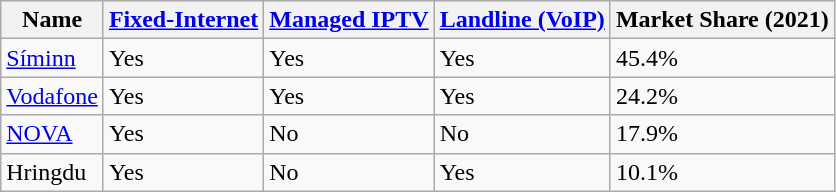<table class="wikitable">
<tr>
<th>Name</th>
<th><a href='#'>Fixed-Internet</a></th>
<th><a href='#'>Managed IPTV</a></th>
<th><a href='#'>Landline (VoIP)</a></th>
<th>Market Share (2021)</th>
</tr>
<tr>
<td><a href='#'>Síminn</a></td>
<td>Yes</td>
<td>Yes</td>
<td>Yes</td>
<td>45.4%</td>
</tr>
<tr>
<td><a href='#'>Vodafone</a></td>
<td>Yes</td>
<td>Yes</td>
<td>Yes</td>
<td>24.2%</td>
</tr>
<tr>
<td><a href='#'>NOVA</a></td>
<td>Yes</td>
<td>No</td>
<td>No</td>
<td>17.9%</td>
</tr>
<tr>
<td>Hringdu</td>
<td>Yes</td>
<td>No</td>
<td>Yes</td>
<td>10.1%</td>
</tr>
</table>
